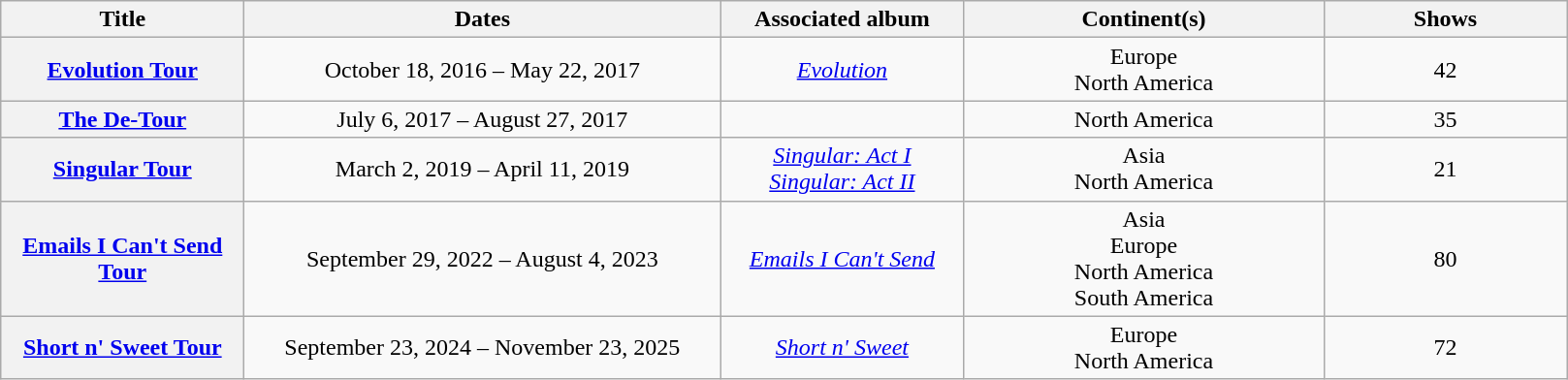<table class="wikitable plainrowheaders" style="text-align:center;">
<tr>
<th scope="col" style="width:10em;">Title</th>
<th scope="col" style="width:20em;">Dates</th>
<th scope="col" style="width:10em;">Associated album</th>
<th scope="col" style="width:15em;">Continent(s)</th>
<th scope="col" style="width:10em;">Shows</th>
</tr>
<tr>
<th scope="row"><a href='#'>Evolution Tour</a></th>
<td>October 18, 2016 – May 22, 2017</td>
<td><em><a href='#'>Evolution</a></em></td>
<td>Europe<br>North America</td>
<td>42</td>
</tr>
<tr>
<th scope="row"><a href='#'>The De-Tour</a></th>
<td>July 6, 2017 – August 27, 2017</td>
<td></td>
<td>North America</td>
<td>35</td>
</tr>
<tr>
<th scope="row"><a href='#'>Singular Tour</a></th>
<td>March 2, 2019 – April 11, 2019</td>
<td><em><a href='#'>Singular: Act I</a></em><br> <em><a href='#'>Singular: Act II</a></em></td>
<td>Asia<br>North America</td>
<td>21</td>
</tr>
<tr>
<th scope="row"><a href='#'>Emails I Can't Send Tour</a></th>
<td>September 29, 2022 – August 4, 2023</td>
<td><em><a href='#'>Emails I Can't Send</a></em></td>
<td>Asia<br>Europe<br>North America<br>South America</td>
<td>80</td>
</tr>
<tr>
<th scope="row"><a href='#'>Short n' Sweet Tour</a></th>
<td>September 23, 2024 – November 23, 2025</td>
<td><em><a href='#'>Short n' Sweet</a></em></td>
<td>Europe<br>North America</td>
<td>72</td>
</tr>
</table>
